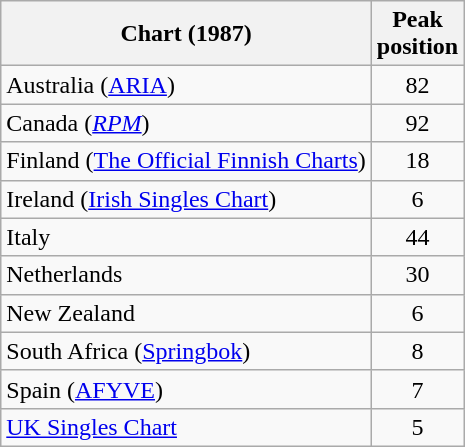<table class="wikitable sortable">
<tr>
<th>Chart (1987)</th>
<th>Peak<br>position</th>
</tr>
<tr>
<td>Australia (<a href='#'>ARIA</a>)</td>
<td style="text-align:center;">82</td>
</tr>
<tr>
<td>Canada (<a href='#'><em>RPM</em></a>) </td>
<td style="text-align:center;">92</td>
</tr>
<tr>
<td>Finland (<a href='#'>The Official Finnish Charts</a>)</td>
<td style="text-align:center;">18</td>
</tr>
<tr>
<td>Ireland (<a href='#'>Irish Singles Chart</a>)</td>
<td style="text-align:center;">6</td>
</tr>
<tr>
<td>Italy</td>
<td style="text-align:center;">44</td>
</tr>
<tr>
<td>Netherlands </td>
<td style="text-align:center;">30</td>
</tr>
<tr>
<td>New Zealand </td>
<td style="text-align:center;">6</td>
</tr>
<tr>
<td>South Africa (<a href='#'>Springbok</a>) </td>
<td style="text-align:center;">8</td>
</tr>
<tr>
<td>Spain (<a href='#'>AFYVE</a>)</td>
<td align="center">7</td>
</tr>
<tr>
<td><a href='#'>UK Singles Chart</a></td>
<td style="text-align:center;">5</td>
</tr>
</table>
